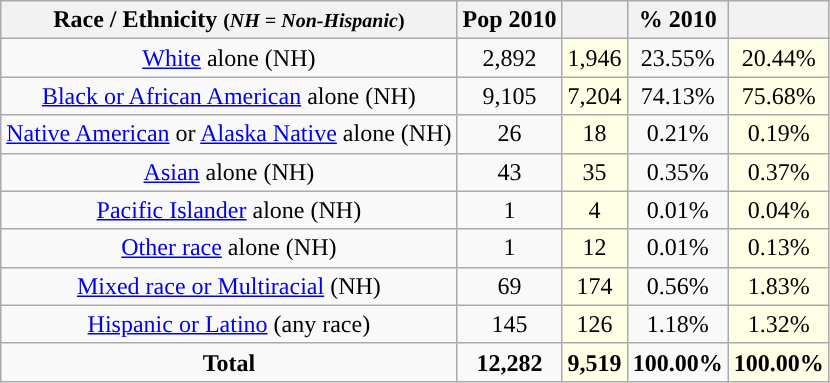<table class="wikitable" style="text-align:center;">
<tr>
<th>Race / Ethnicity <small>(<em>NH = Non-Hispanic</em>)</small></th>
<th>Pop 2010</th>
<th></th>
<th>% 2010</th>
<th></th>
</tr>
<tr>
<td><a href='#'>White</a> alone (NH)</td>
<td>2,892</td>
<td style='background: #ffffe6;'>1,946</td>
<td>23.55%</td>
<td style='background: #ffffe6;'>20.44%</td>
</tr>
<tr>
<td><a href='#'>Black or African American</a> alone (NH)</td>
<td>9,105</td>
<td style='background: #ffffe6;'>7,204</td>
<td>74.13%</td>
<td style='background: #ffffe6;'>75.68%</td>
</tr>
<tr>
<td><a href='#'>Native American</a> or <a href='#'>Alaska Native</a> alone (NH)</td>
<td>26</td>
<td style='background: #ffffe6;'>18</td>
<td>0.21%</td>
<td style='background: #ffffe6;'>0.19%</td>
</tr>
<tr>
<td><a href='#'>Asian</a> alone (NH)</td>
<td>43</td>
<td style='background: #ffffe6;'>35</td>
<td>0.35%</td>
<td style='background: #ffffe6;'>0.37%</td>
</tr>
<tr>
<td><a href='#'>Pacific Islander</a> alone (NH)</td>
<td>1</td>
<td style='background: #ffffe6;'>4</td>
<td>0.01%</td>
<td style='background: #ffffe6;'>0.04%</td>
</tr>
<tr>
<td><a href='#'>Other race</a> alone (NH)</td>
<td>1</td>
<td style='background: #ffffe6;'>12</td>
<td>0.01%</td>
<td style='background: #ffffe6;'>0.13%</td>
</tr>
<tr>
<td><a href='#'>Mixed race or Multiracial</a> (NH)</td>
<td>69</td>
<td style='background: #ffffe6;'>174</td>
<td>0.56%</td>
<td style='background: #ffffe6;'>1.83%</td>
</tr>
<tr>
<td><a href='#'>Hispanic or Latino</a> (any race)</td>
<td>145</td>
<td style='background: #ffffe6;'>126</td>
<td>1.18%</td>
<td style='background: #ffffe6;'>1.32%</td>
</tr>
<tr>
<td><strong>Total</strong></td>
<td><strong>12,282</strong></td>
<td style='background: #ffffe6;'><strong>9,519</strong></td>
<td><strong>100.00%</strong></td>
<td style='background: #ffffe6;'><strong>100.00%</strong></td>
</tr>
</table>
